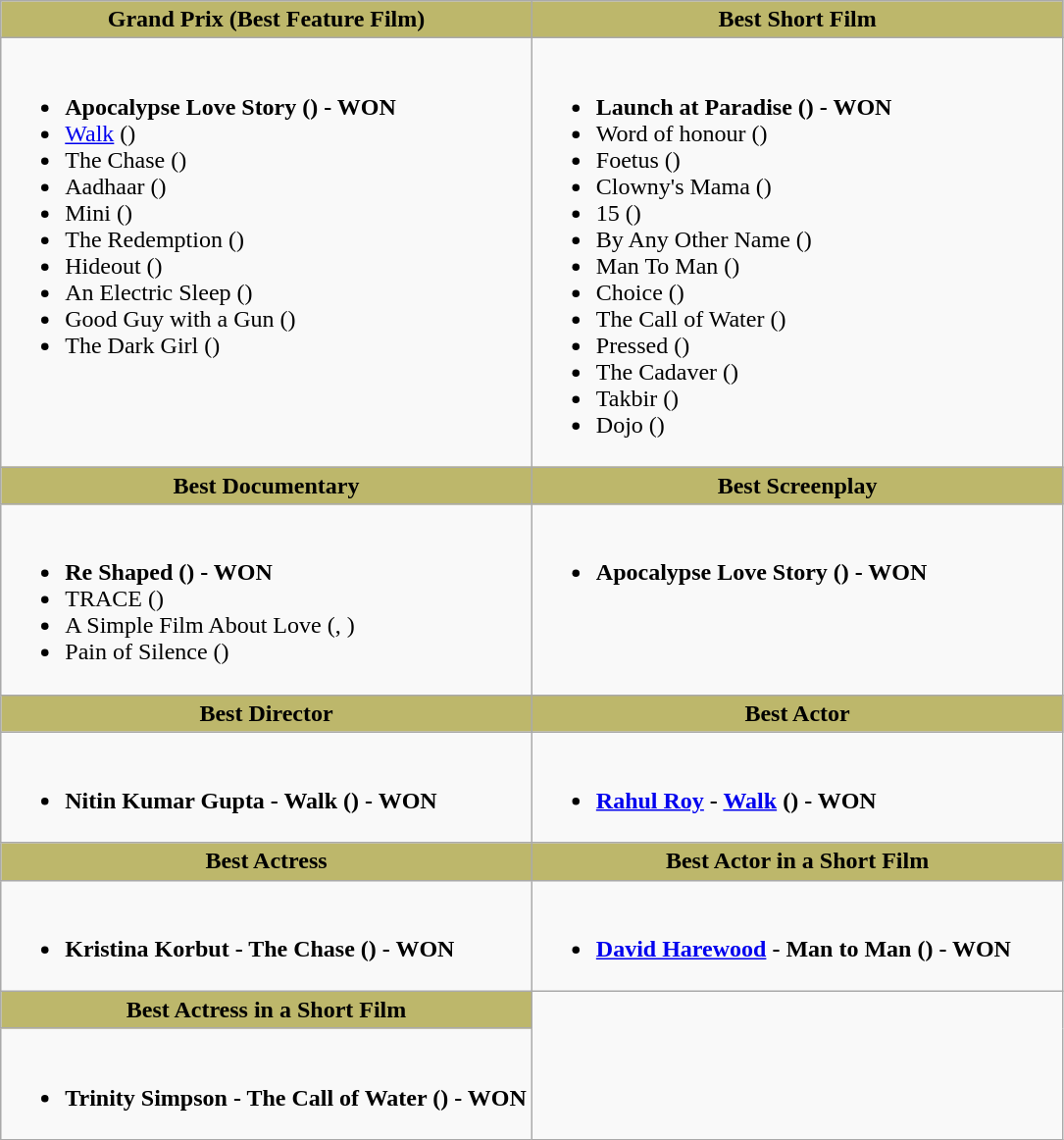<table class="wikitable">
<tr>
<th style="background:#BDB76B;">Grand Prix (Best Feature Film)</th>
<th style="background:#BDB76B;">Best Short Film</th>
</tr>
<tr>
<td valign="top"><br><ul><li><strong>Apocalypse Love Story () - WON</strong></li><li><a href='#'>Walk</a> ()</li><li>The Chase ()</li><li>Aadhaar ()</li><li>Mini ()</li><li>The Redemption ()</li><li>Hideout ()</li><li>An Electric Sleep ()</li><li>Good Guy with a Gun ()</li><li>The Dark Girl ()</li></ul></td>
<td valign="top"><br><ul><li><strong>Launch at Paradise () - WON</strong></li><li>Word of honour ()</li><li>Foetus ()</li><li>Clowny's Mama ()</li><li>15 ()</li><li>By Any Other Name ()</li><li>Man To Man ()</li><li>Choice ()</li><li>The Call of Water ()</li><li>Pressed ()</li><li>The Cadaver ()</li><li>Takbir ()</li><li>Dojo ()</li></ul></td>
</tr>
<tr>
<th style="background:#BDB76B;">Best Documentary</th>
<th style="background:#BDB76B;"><strong>Best Screenplay</strong></th>
</tr>
<tr>
<td valign="top"><br><ul><li><strong>Re Shaped () - WON</strong></li><li>TRACE ()</li><li>A Simple Film About Love (, )</li><li>Pain of Silence ()</li></ul></td>
<td valign="top"><br><ul><li><strong>Apocalypse Love Story () - WON</strong></li></ul></td>
</tr>
<tr>
<th style="background:#BDB76B;">Best Director</th>
<th style="background:#BDB76B;"><strong>Best Actor</strong></th>
</tr>
<tr>
<td valign="top"><br><ul><li><strong>Nitin Kumar Gupta - Walk ()</strong> <strong>- WON</strong></li></ul></td>
<td valign="top"><br><ul><li><strong><a href='#'>Rahul Roy</a> - <a href='#'>Walk</a> () - WON</strong></li></ul></td>
</tr>
<tr>
<th style="background:#BDB76B; width: 50%">Best Actress</th>
<th style="background:#BDB76B; width: 50%"><strong>Best Actor in a Short Film</strong></th>
</tr>
<tr>
<td valign="top"><br><ul><li><strong>Kristina Korbut - The Chase () - WON</strong></li></ul></td>
<td valign="top"><br><ul><li><strong><a href='#'>David Harewood</a> - Man to Man ()</strong> <strong>- WON</strong></li></ul></td>
</tr>
<tr>
<th style="background:#BDB76B;"><strong>Best Actress in a Short Film</strong></th>
<td rowspan="2"></td>
</tr>
<tr>
<td valign="top"><br><ul><li><strong>Trinity Simpson - The Call of Water ()</strong> <strong>- WON</strong></li></ul></td>
</tr>
</table>
